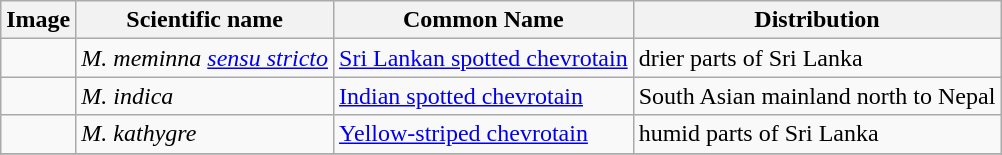<table class="wikitable">
<tr>
<th>Image</th>
<th>Scientific name</th>
<th>Common Name</th>
<th>Distribution</th>
</tr>
<tr>
<td></td>
<td><em>M. meminna <a href='#'>sensu stricto</a></em></td>
<td><a href='#'>Sri Lankan spotted chevrotain</a></td>
<td>drier parts of Sri Lanka</td>
</tr>
<tr>
<td></td>
<td><em>M. indica</em></td>
<td><a href='#'>Indian spotted chevrotain</a></td>
<td>South Asian mainland north to Nepal</td>
</tr>
<tr>
<td></td>
<td><em>M. kathygre</em></td>
<td><a href='#'>Yellow-striped chevrotain</a></td>
<td>humid parts of Sri Lanka</td>
</tr>
<tr>
</tr>
</table>
